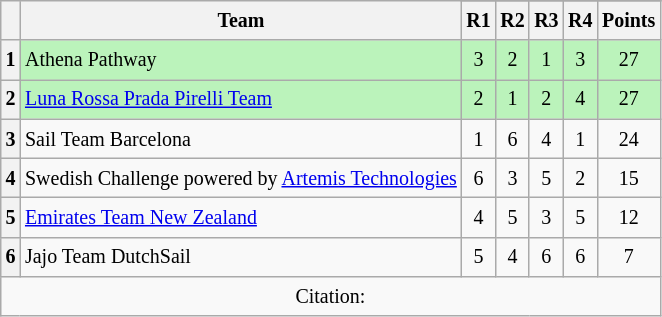<table class="wikitable" style="font-size:10pt;line-height:1.5;text-align: center;">
<tr>
<th rowspan="2"></th>
<th rowspan="2">Team</th>
</tr>
<tr>
<th>R1</th>
<th>R2</th>
<th>R3</th>
<th>R4</th>
<th>Points</th>
</tr>
<tr>
<th>1</th>
<td align="left" bgcolor="#BBF3BB"> Athena Pathway</td>
<td bgcolor="#BBF3BB">3</td>
<td bgcolor="#BBF3BB">2</td>
<td bgcolor="#BBF3BB">1</td>
<td bgcolor="#BBF3BB">3</td>
<td bgcolor="#BBF3BB">27</td>
</tr>
<tr>
<th>2</th>
<td align="left" bgcolor="#BBF3BB"> <a href='#'>Luna Rossa Prada Pirelli Team</a></td>
<td bgcolor="#BBF3BB">2</td>
<td bgcolor="#BBF3BB">1</td>
<td bgcolor="#BBF3BB">2</td>
<td bgcolor="#BBF3BB">4</td>
<td bgcolor="#BBF3BB">27</td>
</tr>
<tr>
<th>3</th>
<td align="left"> Sail Team Barcelona</td>
<td>1</td>
<td>6</td>
<td>4</td>
<td>1</td>
<td>24</td>
</tr>
<tr>
<th>4</th>
<td align="left"> Swedish Challenge powered by <a href='#'>Artemis Technologies</a></td>
<td>6</td>
<td>3</td>
<td>5</td>
<td>2</td>
<td>15</td>
</tr>
<tr>
<th>5</th>
<td align="left"> <a href='#'>Emirates Team New Zealand</a></td>
<td>4</td>
<td>5</td>
<td>3</td>
<td>5</td>
<td>12</td>
</tr>
<tr>
<th>6</th>
<td align="left"> Jajo Team DutchSail</td>
<td>5</td>
<td>4</td>
<td>6</td>
<td>6</td>
<td>7</td>
</tr>
<tr>
<td colspan="12" align=center>Citation:</td>
</tr>
</table>
